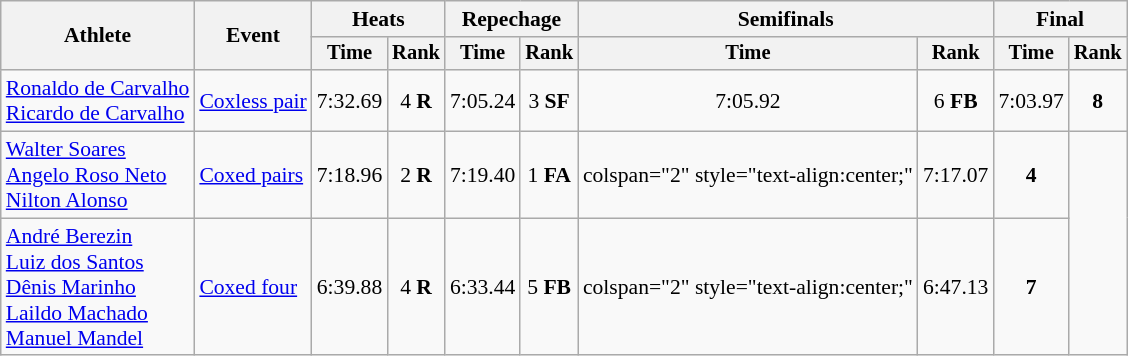<table class="wikitable" style="font-size:90%">
<tr>
<th rowspan="2">Athlete</th>
<th rowspan="2">Event</th>
<th colspan="2">Heats</th>
<th colspan="2">Repechage</th>
<th colspan="2">Semifinals</th>
<th colspan="2">Final</th>
</tr>
<tr style="font-size:95%">
<th>Time</th>
<th>Rank</th>
<th>Time</th>
<th>Rank</th>
<th>Time</th>
<th>Rank</th>
<th>Time</th>
<th>Rank</th>
</tr>
<tr align=center>
<td align=left><a href='#'>Ronaldo de Carvalho</a><br><a href='#'>Ricardo de Carvalho</a></td>
<td align=left><a href='#'>Coxless pair</a></td>
<td>7:32.69</td>
<td>4 <strong>R</strong></td>
<td>7:05.24</td>
<td>3 <strong>SF</strong></td>
<td>7:05.92</td>
<td>6 <strong>FB</strong></td>
<td>7:03.97</td>
<td><strong>8</strong></td>
</tr>
<tr align=center>
<td align=left><a href='#'>Walter Soares</a><br><a href='#'>Angelo Roso Neto</a><br><a href='#'>Nilton Alonso</a></td>
<td align=left><a href='#'>Coxed pairs</a></td>
<td>7:18.96</td>
<td>2 <strong>R</strong></td>
<td>7:19.40</td>
<td>1 <strong>FA</strong></td>
<td>colspan="2" style="text-align:center;" </td>
<td>7:17.07</td>
<td><strong>4</strong></td>
</tr>
<tr align=center>
<td align=left><a href='#'>André Berezin</a><br><a href='#'>Luiz dos Santos</a><br><a href='#'>Dênis Marinho</a><br><a href='#'>Laildo Machado</a><br><a href='#'>Manuel Mandel</a></td>
<td align=left><a href='#'>Coxed four</a></td>
<td>6:39.88</td>
<td>4 <strong>R</strong></td>
<td>6:33.44</td>
<td>5 <strong>FB</strong></td>
<td>colspan="2" style="text-align:center;" </td>
<td>6:47.13</td>
<td><strong>7</strong></td>
</tr>
</table>
